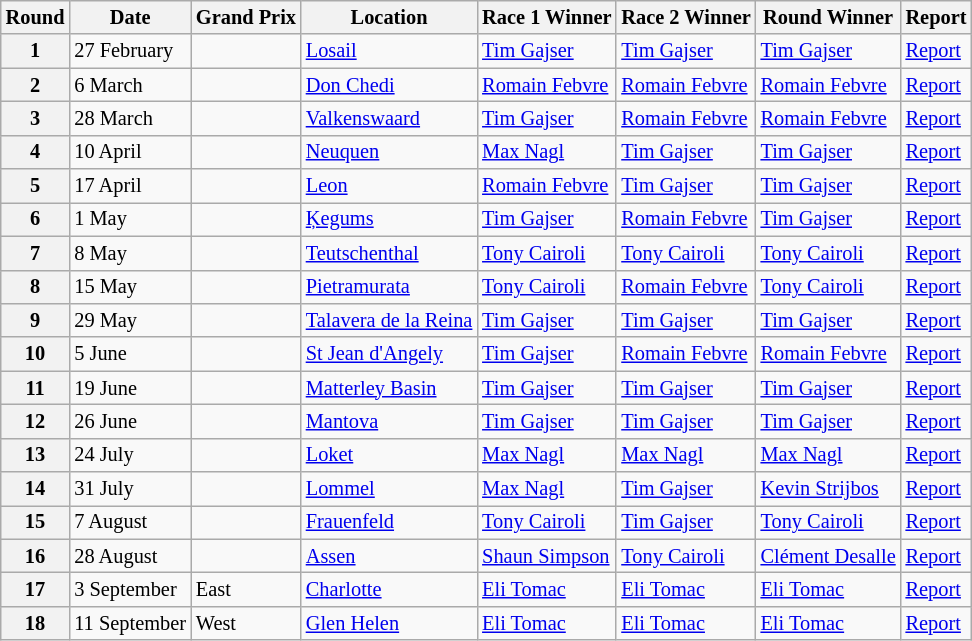<table class="wikitable" style="font-size: 85%;">
<tr>
<th>Round</th>
<th>Date</th>
<th>Grand Prix</th>
<th>Location</th>
<th>Race 1 Winner</th>
<th>Race 2 Winner</th>
<th>Round Winner</th>
<th>Report</th>
</tr>
<tr>
<th>1</th>
<td>27 February</td>
<td></td>
<td><a href='#'>Losail</a></td>
<td> <a href='#'>Tim Gajser</a></td>
<td> <a href='#'>Tim Gajser</a></td>
<td> <a href='#'>Tim Gajser</a></td>
<td><a href='#'>Report</a></td>
</tr>
<tr>
<th>2</th>
<td>6 March</td>
<td></td>
<td><a href='#'>Don Chedi</a></td>
<td> <a href='#'>Romain Febvre</a></td>
<td> <a href='#'>Romain Febvre</a></td>
<td> <a href='#'>Romain Febvre</a></td>
<td><a href='#'>Report</a></td>
</tr>
<tr>
<th>3</th>
<td>28 March</td>
<td></td>
<td><a href='#'>Valkenswaard</a></td>
<td> <a href='#'>Tim Gajser</a></td>
<td> <a href='#'>Romain Febvre</a></td>
<td> <a href='#'>Romain Febvre</a></td>
<td><a href='#'>Report</a></td>
</tr>
<tr>
<th>4</th>
<td>10 April</td>
<td></td>
<td><a href='#'>Neuquen</a></td>
<td> <a href='#'>Max Nagl</a></td>
<td> <a href='#'>Tim Gajser</a></td>
<td> <a href='#'>Tim Gajser</a></td>
<td><a href='#'>Report</a></td>
</tr>
<tr>
<th>5</th>
<td>17 April</td>
<td></td>
<td><a href='#'>Leon</a></td>
<td> <a href='#'>Romain Febvre</a></td>
<td> <a href='#'>Tim Gajser</a></td>
<td> <a href='#'>Tim Gajser</a></td>
<td><a href='#'>Report</a></td>
</tr>
<tr>
<th>6</th>
<td>1 May</td>
<td></td>
<td><a href='#'>Ķegums</a></td>
<td> <a href='#'>Tim Gajser</a></td>
<td> <a href='#'>Romain Febvre</a></td>
<td> <a href='#'>Tim Gajser</a></td>
<td><a href='#'>Report</a></td>
</tr>
<tr>
<th>7</th>
<td>8 May</td>
<td></td>
<td><a href='#'>Teutschenthal</a></td>
<td> <a href='#'>Tony Cairoli</a></td>
<td> <a href='#'>Tony Cairoli</a></td>
<td> <a href='#'>Tony Cairoli</a></td>
<td><a href='#'>Report</a></td>
</tr>
<tr>
<th>8</th>
<td>15 May</td>
<td></td>
<td><a href='#'>Pietramurata</a></td>
<td> <a href='#'>Tony Cairoli</a></td>
<td> <a href='#'>Romain Febvre</a></td>
<td> <a href='#'>Tony Cairoli</a></td>
<td><a href='#'>Report</a></td>
</tr>
<tr>
<th>9</th>
<td>29 May</td>
<td></td>
<td><a href='#'>Talavera de la Reina</a></td>
<td> <a href='#'>Tim Gajser</a></td>
<td> <a href='#'>Tim Gajser</a></td>
<td> <a href='#'>Tim Gajser</a></td>
<td><a href='#'>Report</a></td>
</tr>
<tr>
<th>10</th>
<td>5 June</td>
<td></td>
<td><a href='#'>St Jean d'Angely</a></td>
<td> <a href='#'>Tim Gajser</a></td>
<td> <a href='#'>Romain Febvre</a></td>
<td> <a href='#'>Romain Febvre</a></td>
<td><a href='#'>Report</a></td>
</tr>
<tr>
<th>11</th>
<td>19 June</td>
<td></td>
<td><a href='#'>Matterley Basin</a></td>
<td> <a href='#'>Tim Gajser</a></td>
<td> <a href='#'>Tim Gajser</a></td>
<td> <a href='#'>Tim Gajser</a></td>
<td><a href='#'>Report</a></td>
</tr>
<tr>
<th>12</th>
<td>26 June</td>
<td></td>
<td><a href='#'>Mantova</a></td>
<td> <a href='#'>Tim Gajser</a></td>
<td> <a href='#'>Tim Gajser</a></td>
<td> <a href='#'>Tim Gajser</a></td>
<td><a href='#'>Report</a></td>
</tr>
<tr>
<th>13</th>
<td>24 July</td>
<td></td>
<td><a href='#'>Loket</a></td>
<td> <a href='#'>Max Nagl</a></td>
<td> <a href='#'>Max Nagl</a></td>
<td> <a href='#'>Max Nagl</a></td>
<td><a href='#'>Report</a></td>
</tr>
<tr>
<th>14</th>
<td>31 July</td>
<td></td>
<td><a href='#'>Lommel</a></td>
<td> <a href='#'>Max Nagl</a></td>
<td> <a href='#'>Tim Gajser</a></td>
<td> <a href='#'>Kevin Strijbos</a></td>
<td><a href='#'>Report</a></td>
</tr>
<tr>
<th>15</th>
<td>7 August</td>
<td></td>
<td><a href='#'>Frauenfeld</a></td>
<td> <a href='#'>Tony Cairoli</a></td>
<td> <a href='#'>Tim Gajser</a></td>
<td> <a href='#'>Tony Cairoli</a></td>
<td><a href='#'>Report</a></td>
</tr>
<tr>
<th>16</th>
<td>28 August</td>
<td></td>
<td><a href='#'>Assen</a></td>
<td> <a href='#'>Shaun Simpson</a></td>
<td> <a href='#'>Tony Cairoli</a></td>
<td> <a href='#'>Clément Desalle</a></td>
<td><a href='#'>Report</a></td>
</tr>
<tr>
<th>17</th>
<td>3 September</td>
<td> East</td>
<td><a href='#'>Charlotte</a></td>
<td> <a href='#'>Eli Tomac</a></td>
<td> <a href='#'>Eli Tomac</a></td>
<td> <a href='#'>Eli Tomac</a></td>
<td><a href='#'>Report</a></td>
</tr>
<tr>
<th>18</th>
<td>11 September</td>
<td> West</td>
<td><a href='#'>Glen Helen</a></td>
<td> <a href='#'>Eli Tomac</a></td>
<td> <a href='#'>Eli Tomac</a></td>
<td> <a href='#'>Eli Tomac</a></td>
<td><a href='#'>Report</a></td>
</tr>
</table>
